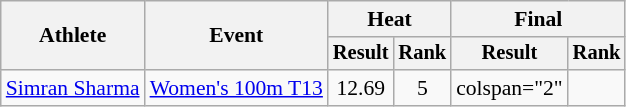<table class=wikitable style="font-size:90%; text-align:center">
<tr>
<th rowspan="2">Athlete</th>
<th rowspan="2">Event</th>
<th colspan="2">Heat</th>
<th colspan="2">Final</th>
</tr>
<tr style="font-size:95%">
<th>Result</th>
<th>Rank</th>
<th>Result</th>
<th>Rank</th>
</tr>
<tr>
<td align=left><a href='#'>Simran Sharma</a></td>
<td align=left><a href='#'>Women's 100m T13</a></td>
<td>12.69 </td>
<td>5</td>
<td>colspan="2" </td>
</tr>
</table>
